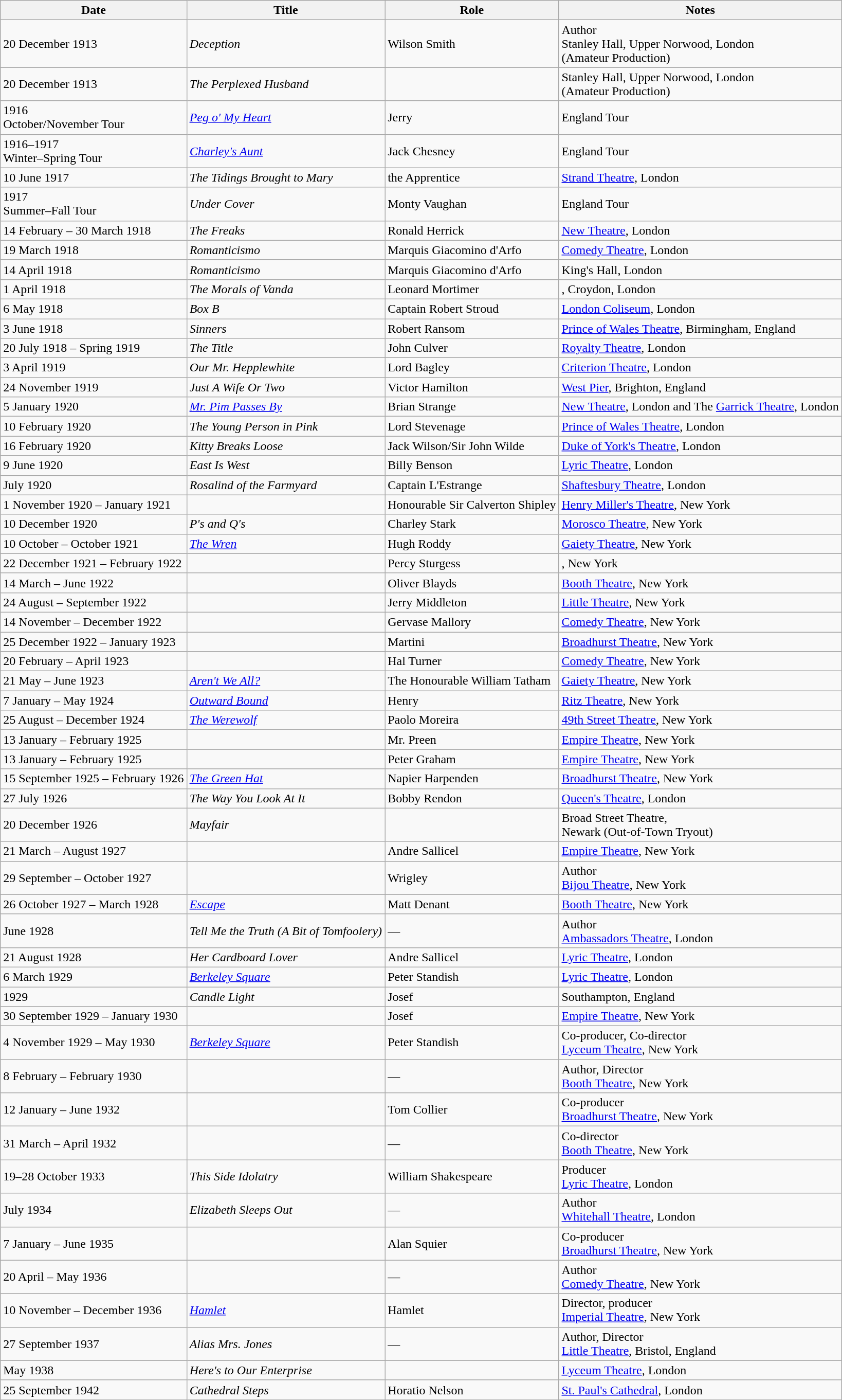<table class="wikitable">
<tr>
<th>Date</th>
<th>Title</th>
<th>Role</th>
<th>Notes</th>
</tr>
<tr>
<td>20 December 1913</td>
<td><em>Deception</em></td>
<td>Wilson Smith</td>
<td>Author<br>Stanley Hall, Upper Norwood, London<br>(Amateur Production)</td>
</tr>
<tr>
<td>20 December 1913</td>
<td><em>The Perplexed Husband</em></td>
<td></td>
<td>Stanley Hall, Upper Norwood, London<br>(Amateur Production)</td>
</tr>
<tr>
<td>1916<br>October/November Tour</td>
<td><em><a href='#'>Peg o' My Heart</a></em></td>
<td>Jerry</td>
<td>England Tour</td>
</tr>
<tr>
<td>1916–1917<br>Winter–Spring Tour</td>
<td><em><a href='#'>Charley's Aunt</a></em></td>
<td>Jack Chesney</td>
<td>England Tour</td>
</tr>
<tr>
<td>10 June 1917</td>
<td><em>The Tidings Brought to Mary</em></td>
<td>the Apprentice</td>
<td><a href='#'>Strand Theatre</a>, London</td>
</tr>
<tr>
<td>1917<br>Summer–Fall Tour</td>
<td><em>Under Cover</em></td>
<td>Monty Vaughan</td>
<td>England Tour</td>
</tr>
<tr>
<td>14 February – 30 March 1918</td>
<td><em>The Freaks</em></td>
<td>Ronald Herrick</td>
<td><a href='#'>New Theatre</a>, London</td>
</tr>
<tr>
<td>19 March 1918</td>
<td><em>Romanticismo</em></td>
<td>Marquis Giacomino d'Arfo</td>
<td><a href='#'>Comedy Theatre</a>, London</td>
</tr>
<tr>
<td>14 April 1918</td>
<td><em>Romanticismo</em></td>
<td>Marquis Giacomino d'Arfo</td>
<td>King's Hall, London</td>
</tr>
<tr>
<td>1 April 1918</td>
<td><em>The Morals of Vanda</em></td>
<td>Leonard Mortimer</td>
<td>, Croydon, London</td>
</tr>
<tr>
<td>6 May 1918</td>
<td><em>Box B</em></td>
<td>Captain Robert Stroud</td>
<td><a href='#'>London Coliseum</a>, London</td>
</tr>
<tr>
<td>3 June 1918</td>
<td><em>Sinners</em></td>
<td>Robert Ransom</td>
<td><a href='#'>Prince of Wales Theatre</a>, Birmingham, England</td>
</tr>
<tr>
<td>20 July 1918 – Spring 1919</td>
<td><em>The Title</em></td>
<td>John Culver</td>
<td><a href='#'>Royalty Theatre</a>, London</td>
</tr>
<tr>
<td>3 April 1919</td>
<td><em>Our Mr. Hepplewhite</em></td>
<td>Lord Bagley</td>
<td><a href='#'>Criterion Theatre</a>, London</td>
</tr>
<tr>
<td>24 November 1919</td>
<td><em>Just A Wife Or Two</em></td>
<td>Victor Hamilton</td>
<td><a href='#'>West Pier</a>, Brighton, England</td>
</tr>
<tr>
<td>5 January 1920</td>
<td><em><a href='#'>Mr. Pim Passes By</a></em></td>
<td>Brian Strange</td>
<td><a href='#'>New Theatre</a>, London and The <a href='#'>Garrick Theatre</a>, London</td>
</tr>
<tr>
<td>10 February 1920</td>
<td><em>The Young Person in Pink</em></td>
<td>Lord Stevenage</td>
<td><a href='#'>Prince of Wales Theatre</a>, London</td>
</tr>
<tr>
<td>16 February 1920</td>
<td><em>Kitty Breaks Loose</em></td>
<td>Jack Wilson/Sir John Wilde</td>
<td><a href='#'>Duke of York's Theatre</a>, London</td>
</tr>
<tr>
<td>9 June 1920</td>
<td><em>East Is West</em></td>
<td>Billy Benson</td>
<td><a href='#'>Lyric Theatre</a>, London</td>
</tr>
<tr>
<td>July 1920</td>
<td><em>Rosalind of the Farmyard</em></td>
<td>Captain L'Estrange</td>
<td><a href='#'>Shaftesbury Theatre</a>, London</td>
</tr>
<tr>
<td>1 November 1920 – January 1921</td>
<td><em></em></td>
<td>Honourable Sir Calverton Shipley</td>
<td><a href='#'>Henry Miller's Theatre</a>, New York</td>
</tr>
<tr>
<td>10 December 1920</td>
<td><em>P's and Q's</em></td>
<td>Charley Stark</td>
<td><a href='#'>Morosco Theatre</a>, New York</td>
</tr>
<tr>
<td>10 October – October 1921</td>
<td><em><a href='#'>The Wren</a></em></td>
<td>Hugh Roddy</td>
<td><a href='#'>Gaiety Theatre</a>, New York</td>
</tr>
<tr>
<td>22 December 1921 – February 1922</td>
<td><em></em></td>
<td>Percy Sturgess</td>
<td>, New York</td>
</tr>
<tr>
<td>14 March – June 1922</td>
<td><em></em></td>
<td>Oliver Blayds</td>
<td><a href='#'>Booth Theatre</a>, New York</td>
</tr>
<tr>
<td>24 August – September 1922</td>
<td><em></em></td>
<td>Jerry Middleton</td>
<td><a href='#'>Little Theatre</a>, New York</td>
</tr>
<tr>
<td>14 November – December 1922</td>
<td><em></em></td>
<td>Gervase Mallory</td>
<td><a href='#'>Comedy Theatre</a>, New York</td>
</tr>
<tr>
<td>25 December 1922 – January 1923</td>
<td><em></em></td>
<td>Martini</td>
<td><a href='#'>Broadhurst Theatre</a>, New York</td>
</tr>
<tr>
<td>20 February – April 1923</td>
<td><em></em></td>
<td>Hal Turner</td>
<td><a href='#'>Comedy Theatre</a>, New York</td>
</tr>
<tr>
<td>21 May – June 1923</td>
<td><em><a href='#'>Aren't We All?</a></em></td>
<td>The Honourable William Tatham</td>
<td><a href='#'>Gaiety Theatre</a>, New York</td>
</tr>
<tr>
<td>7 January – May 1924</td>
<td><em><a href='#'>Outward Bound</a></em></td>
<td>Henry</td>
<td><a href='#'>Ritz Theatre</a>, New York</td>
</tr>
<tr>
<td>25 August – December 1924</td>
<td><em><a href='#'>The Werewolf</a></em></td>
<td>Paolo Moreira</td>
<td><a href='#'>49th Street Theatre</a>, New York</td>
</tr>
<tr>
<td>13 January – February 1925</td>
<td><em></em></td>
<td>Mr. Preen</td>
<td><a href='#'>Empire Theatre</a>, New York</td>
</tr>
<tr>
<td>13 January – February 1925</td>
<td><em></em></td>
<td>Peter Graham</td>
<td><a href='#'>Empire Theatre</a>, New York</td>
</tr>
<tr>
<td>15 September 1925 – February 1926</td>
<td><em><a href='#'>The Green Hat</a></em></td>
<td>Napier Harpenden</td>
<td><a href='#'>Broadhurst Theatre</a>, New York</td>
</tr>
<tr>
<td>27 July 1926</td>
<td><em>The Way You Look At It</em></td>
<td>Bobby Rendon</td>
<td><a href='#'>Queen's Theatre</a>, London</td>
</tr>
<tr>
<td>20 December 1926</td>
<td><em>Mayfair</em></td>
<td></td>
<td>Broad Street Theatre,<br>Newark (Out-of-Town Tryout)</td>
</tr>
<tr>
<td>21 March – August 1927</td>
<td><em></em></td>
<td>Andre Sallicel</td>
<td><a href='#'>Empire Theatre</a>, New York</td>
</tr>
<tr>
<td>29 September – October 1927</td>
<td><em></em></td>
<td>Wrigley</td>
<td>Author<br><a href='#'>Bijou Theatre</a>, New York</td>
</tr>
<tr>
<td>26 October 1927 – March 1928</td>
<td><em><a href='#'>Escape</a></em></td>
<td>Matt Denant</td>
<td><a href='#'>Booth Theatre</a>, New York</td>
</tr>
<tr>
<td>June 1928</td>
<td><em>Tell Me the Truth (A Bit of Tomfoolery)</em></td>
<td>—</td>
<td>Author<br><a href='#'>Ambassadors Theatre</a>, London</td>
</tr>
<tr>
<td>21 August 1928</td>
<td><em>Her Cardboard Lover</em></td>
<td>Andre Sallicel</td>
<td><a href='#'>Lyric Theatre</a>, London</td>
</tr>
<tr>
<td>6 March 1929</td>
<td><em><a href='#'>Berkeley Square</a></em></td>
<td>Peter Standish</td>
<td><a href='#'>Lyric Theatre</a>, London</td>
</tr>
<tr>
<td>1929</td>
<td><em>Candle Light</em></td>
<td>Josef</td>
<td>Southampton, England</td>
</tr>
<tr>
<td>30 September 1929 – January 1930</td>
<td><em></em></td>
<td>Josef</td>
<td><a href='#'>Empire Theatre</a>, New York</td>
</tr>
<tr>
<td>4 November 1929 – May 1930</td>
<td><em><a href='#'>Berkeley Square</a></em></td>
<td>Peter Standish</td>
<td>Co-producer, Co-director<br><a href='#'>Lyceum Theatre</a>, New York</td>
</tr>
<tr>
<td>8 February – February 1930</td>
<td><em></em></td>
<td>—</td>
<td>Author, Director<br><a href='#'>Booth Theatre</a>, New York</td>
</tr>
<tr>
<td>12 January – June 1932</td>
<td><em></em></td>
<td>Tom Collier</td>
<td>Co-producer<br><a href='#'>Broadhurst Theatre</a>, New York</td>
</tr>
<tr>
<td>31 March – April 1932</td>
<td><em></em></td>
<td>—</td>
<td>Co-director<br><a href='#'>Booth Theatre</a>, New York</td>
</tr>
<tr>
<td>19–28 October 1933</td>
<td><em>This Side Idolatry</em></td>
<td>William Shakespeare</td>
<td>Producer<br><a href='#'>Lyric Theatre</a>, London</td>
</tr>
<tr>
<td>July 1934</td>
<td><em>Elizabeth Sleeps Out</em></td>
<td>—</td>
<td>Author<br><a href='#'>Whitehall Theatre</a>, London</td>
</tr>
<tr>
<td>7 January – June 1935</td>
<td><em></em></td>
<td>Alan Squier</td>
<td>Co-producer<br><a href='#'>Broadhurst Theatre</a>, New York</td>
</tr>
<tr>
<td>20 April – May 1936</td>
<td><em></em></td>
<td>—</td>
<td>Author<br><a href='#'>Comedy Theatre</a>, New York</td>
</tr>
<tr>
<td>10 November – December 1936</td>
<td><em><a href='#'>Hamlet</a></em></td>
<td>Hamlet</td>
<td>Director, producer<br><a href='#'>Imperial Theatre</a>, New York</td>
</tr>
<tr>
<td>27 September 1937</td>
<td><em>Alias Mrs. Jones</em></td>
<td>—</td>
<td>Author, Director<br><a href='#'>Little Theatre</a>, Bristol, England</td>
</tr>
<tr>
<td>May 1938</td>
<td><em>Here's to Our Enterprise</em></td>
<td></td>
<td><a href='#'>Lyceum Theatre</a>, London</td>
</tr>
<tr>
<td>25 September 1942</td>
<td><em>Cathedral Steps</em></td>
<td>Horatio Nelson</td>
<td><a href='#'>St. Paul's Cathedral</a>, London</td>
</tr>
</table>
